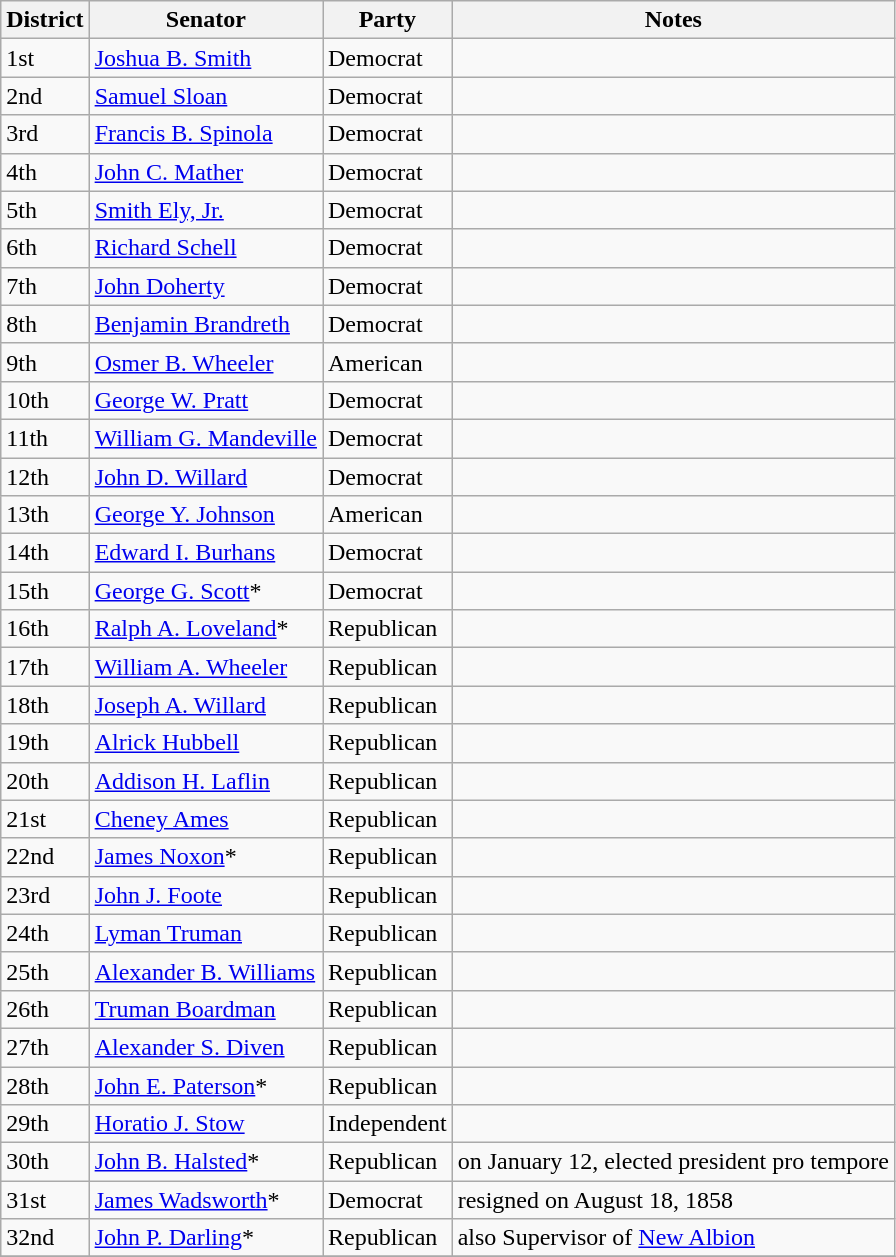<table class=wikitable>
<tr>
<th>District</th>
<th>Senator</th>
<th>Party</th>
<th>Notes</th>
</tr>
<tr>
<td>1st</td>
<td><a href='#'>Joshua B. Smith</a></td>
<td>Democrat</td>
<td></td>
</tr>
<tr>
<td>2nd</td>
<td><a href='#'>Samuel Sloan</a></td>
<td>Democrat</td>
<td></td>
</tr>
<tr>
<td>3rd</td>
<td><a href='#'>Francis B. Spinola</a></td>
<td>Democrat</td>
<td></td>
</tr>
<tr>
<td>4th</td>
<td><a href='#'>John C. Mather</a></td>
<td>Democrat</td>
<td></td>
</tr>
<tr>
<td>5th</td>
<td><a href='#'>Smith Ely, Jr.</a></td>
<td>Democrat</td>
<td></td>
</tr>
<tr>
<td>6th</td>
<td><a href='#'>Richard Schell</a></td>
<td>Democrat</td>
<td></td>
</tr>
<tr>
<td>7th</td>
<td><a href='#'>John Doherty</a></td>
<td>Democrat</td>
<td></td>
</tr>
<tr>
<td>8th</td>
<td><a href='#'>Benjamin Brandreth</a></td>
<td>Democrat</td>
<td></td>
</tr>
<tr>
<td>9th</td>
<td><a href='#'>Osmer B. Wheeler</a></td>
<td>American</td>
<td></td>
</tr>
<tr>
<td>10th</td>
<td><a href='#'>George W. Pratt</a></td>
<td>Democrat</td>
<td></td>
</tr>
<tr>
<td>11th</td>
<td><a href='#'>William G. Mandeville</a></td>
<td>Democrat</td>
<td></td>
</tr>
<tr>
<td>12th</td>
<td><a href='#'>John D. Willard</a></td>
<td>Democrat</td>
<td></td>
</tr>
<tr>
<td>13th</td>
<td><a href='#'>George Y. Johnson</a></td>
<td>American</td>
<td></td>
</tr>
<tr>
<td>14th</td>
<td><a href='#'>Edward I. Burhans</a></td>
<td>Democrat</td>
<td></td>
</tr>
<tr>
<td>15th</td>
<td><a href='#'>George G. Scott</a>*</td>
<td>Democrat</td>
<td></td>
</tr>
<tr>
<td>16th</td>
<td><a href='#'>Ralph A. Loveland</a>*</td>
<td>Republican</td>
<td></td>
</tr>
<tr>
<td>17th</td>
<td><a href='#'>William A. Wheeler</a></td>
<td>Republican</td>
<td></td>
</tr>
<tr>
<td>18th</td>
<td><a href='#'>Joseph A. Willard</a></td>
<td>Republican</td>
<td></td>
</tr>
<tr>
<td>19th</td>
<td><a href='#'>Alrick Hubbell</a></td>
<td>Republican</td>
<td></td>
</tr>
<tr>
<td>20th</td>
<td><a href='#'>Addison H. Laflin</a></td>
<td>Republican</td>
<td></td>
</tr>
<tr>
<td>21st</td>
<td><a href='#'>Cheney Ames</a></td>
<td>Republican</td>
<td></td>
</tr>
<tr>
<td>22nd</td>
<td><a href='#'>James Noxon</a>*</td>
<td>Republican</td>
<td></td>
</tr>
<tr>
<td>23rd</td>
<td><a href='#'>John J. Foote</a></td>
<td>Republican</td>
<td></td>
</tr>
<tr>
<td>24th</td>
<td><a href='#'>Lyman Truman</a></td>
<td>Republican</td>
<td></td>
</tr>
<tr>
<td>25th</td>
<td><a href='#'>Alexander B. Williams</a></td>
<td>Republican</td>
<td></td>
</tr>
<tr>
<td>26th</td>
<td><a href='#'>Truman Boardman</a></td>
<td>Republican</td>
<td></td>
</tr>
<tr>
<td>27th</td>
<td><a href='#'>Alexander S. Diven</a></td>
<td>Republican</td>
<td></td>
</tr>
<tr>
<td>28th</td>
<td><a href='#'>John E. Paterson</a>*</td>
<td>Republican</td>
<td></td>
</tr>
<tr>
<td>29th</td>
<td><a href='#'>Horatio J. Stow</a></td>
<td>Independent</td>
<td></td>
</tr>
<tr>
<td>30th</td>
<td><a href='#'>John B. Halsted</a>*</td>
<td>Republican</td>
<td>on January 12, elected president pro tempore</td>
</tr>
<tr>
<td>31st</td>
<td><a href='#'>James Wadsworth</a>*</td>
<td>Democrat</td>
<td>resigned on August 18, 1858</td>
</tr>
<tr>
<td>32nd</td>
<td><a href='#'>John P. Darling</a>*</td>
<td>Republican</td>
<td>also Supervisor of <a href='#'>New Albion</a></td>
</tr>
<tr>
</tr>
</table>
